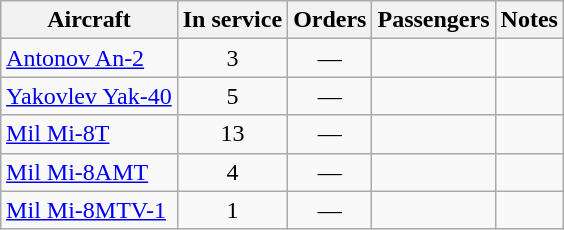<table class="wikitable" style="margin:1em auto; text-align:center;">
<tr>
<th>Aircraft</th>
<th>In service</th>
<th>Orders</th>
<th>Passengers</th>
<th>Notes</th>
</tr>
<tr>
<td align=left><a href='#'>Antonov An-2</a></td>
<td>3</td>
<td>—</td>
<td></td>
<td></td>
</tr>
<tr>
<td align=left><a href='#'>Yakovlev Yak-40</a></td>
<td>5</td>
<td>—</td>
<td></td>
<td></td>
</tr>
<tr>
<td align=left><a href='#'>Mil Mi-8T</a></td>
<td>13</td>
<td>—</td>
<td></td>
<td></td>
</tr>
<tr>
<td align=left><a href='#'>Mil Mi-8AMT</a></td>
<td>4</td>
<td>—</td>
<td></td>
<td></td>
</tr>
<tr>
<td align=left><a href='#'>Mil Mi-8MTV-1</a></td>
<td>1</td>
<td>—</td>
<td></td>
<td></td>
</tr>
</table>
